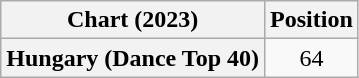<table class="wikitable plainrowheaders" style="text-align:center">
<tr>
<th scope="col">Chart (2023)</th>
<th scope="col">Position</th>
</tr>
<tr>
<th scope="row">Hungary (Dance Top 40)</th>
<td>64</td>
</tr>
</table>
